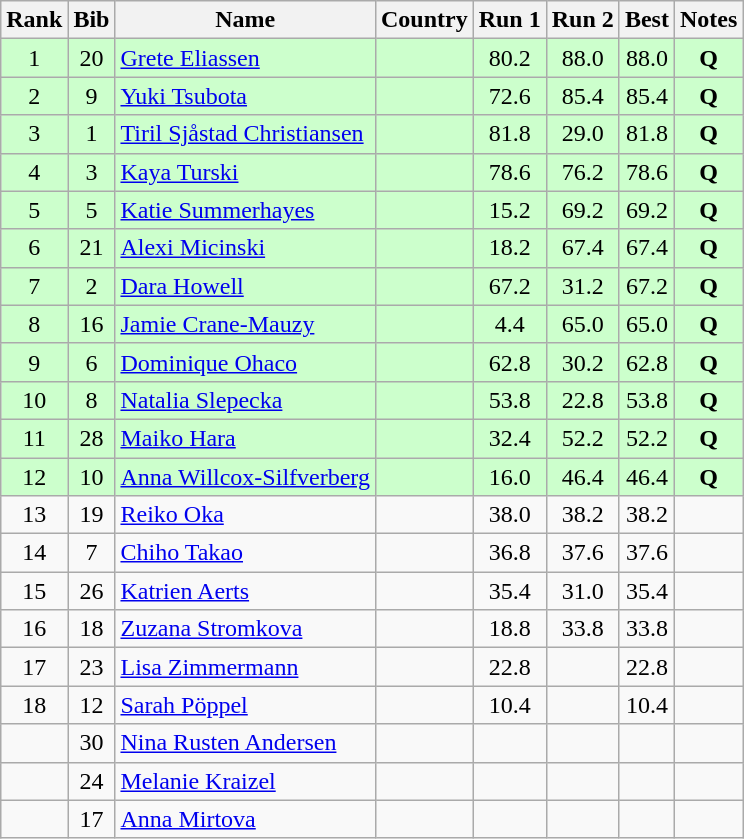<table class="wikitable sortable" style="text-align:center">
<tr>
<th>Rank</th>
<th>Bib</th>
<th>Name</th>
<th>Country</th>
<th>Run 1</th>
<th>Run 2</th>
<th>Best</th>
<th>Notes</th>
</tr>
<tr bgcolor="#ccffcc">
<td>1</td>
<td>20</td>
<td align=left><a href='#'>Grete Eliassen</a></td>
<td align=left></td>
<td>80.2</td>
<td>88.0</td>
<td>88.0</td>
<td><strong>Q</strong></td>
</tr>
<tr bgcolor="#ccffcc">
<td>2</td>
<td>9</td>
<td align=left><a href='#'>Yuki Tsubota</a></td>
<td align=left></td>
<td>72.6</td>
<td>85.4</td>
<td>85.4</td>
<td><strong>Q</strong></td>
</tr>
<tr bgcolor="#ccffcc">
<td>3</td>
<td>1</td>
<td align=left><a href='#'>Tiril Sjåstad Christiansen</a></td>
<td align=left></td>
<td>81.8</td>
<td>29.0</td>
<td>81.8</td>
<td><strong>Q</strong></td>
</tr>
<tr bgcolor="#ccffcc">
<td>4</td>
<td>3</td>
<td align=left><a href='#'>Kaya Turski</a></td>
<td align=left></td>
<td>78.6</td>
<td>76.2</td>
<td>78.6</td>
<td><strong>Q</strong></td>
</tr>
<tr bgcolor="#ccffcc">
<td>5</td>
<td>5</td>
<td align=left><a href='#'>Katie Summerhayes</a></td>
<td align=left></td>
<td>15.2</td>
<td>69.2</td>
<td>69.2</td>
<td><strong>Q</strong></td>
</tr>
<tr bgcolor="#ccffcc">
<td>6</td>
<td>21</td>
<td align=left><a href='#'>Alexi Micinski</a></td>
<td align=left></td>
<td>18.2</td>
<td>67.4</td>
<td>67.4</td>
<td><strong>Q</strong></td>
</tr>
<tr bgcolor="#ccffcc">
<td>7</td>
<td>2</td>
<td align=left><a href='#'>Dara Howell</a></td>
<td align=left></td>
<td>67.2</td>
<td>31.2</td>
<td>67.2</td>
<td><strong>Q</strong></td>
</tr>
<tr bgcolor="#ccffcc">
<td>8</td>
<td>16</td>
<td align=left><a href='#'>Jamie Crane-Mauzy</a></td>
<td align=left></td>
<td>4.4</td>
<td>65.0</td>
<td>65.0</td>
<td><strong>Q</strong></td>
</tr>
<tr bgcolor="#ccffcc">
<td>9</td>
<td>6</td>
<td align=left><a href='#'>Dominique Ohaco</a></td>
<td align=left></td>
<td>62.8</td>
<td>30.2</td>
<td>62.8</td>
<td><strong>Q</strong></td>
</tr>
<tr bgcolor="#ccffcc">
<td>10</td>
<td>8</td>
<td align=left><a href='#'>Natalia Slepecka</a></td>
<td align=left></td>
<td>53.8</td>
<td>22.8</td>
<td>53.8</td>
<td><strong>Q</strong></td>
</tr>
<tr bgcolor="#ccffcc">
<td>11</td>
<td>28</td>
<td align=left><a href='#'>Maiko Hara</a></td>
<td align=left></td>
<td>32.4</td>
<td>52.2</td>
<td>52.2</td>
<td><strong>Q</strong></td>
</tr>
<tr bgcolor="#ccffcc">
<td>12</td>
<td>10</td>
<td align=left><a href='#'>Anna Willcox-Silfverberg</a></td>
<td align=left></td>
<td>16.0</td>
<td>46.4</td>
<td>46.4</td>
<td><strong>Q</strong></td>
</tr>
<tr>
<td>13</td>
<td>19</td>
<td align=left><a href='#'>Reiko Oka</a></td>
<td align=left></td>
<td>38.0</td>
<td>38.2</td>
<td>38.2</td>
<td></td>
</tr>
<tr>
<td>14</td>
<td>7</td>
<td align=left><a href='#'>Chiho Takao</a></td>
<td align=left></td>
<td>36.8</td>
<td>37.6</td>
<td>37.6</td>
<td></td>
</tr>
<tr>
<td>15</td>
<td>26</td>
<td align=left><a href='#'>Katrien Aerts</a></td>
<td align=left></td>
<td>35.4</td>
<td>31.0</td>
<td>35.4</td>
<td></td>
</tr>
<tr>
<td>16</td>
<td>18</td>
<td align=left><a href='#'>Zuzana Stromkova</a></td>
<td align=left></td>
<td>18.8</td>
<td>33.8</td>
<td>33.8</td>
<td></td>
</tr>
<tr>
<td>17</td>
<td>23</td>
<td align=left><a href='#'>Lisa Zimmermann</a></td>
<td align=left></td>
<td>22.8</td>
<td></td>
<td>22.8</td>
<td></td>
</tr>
<tr>
<td>18</td>
<td>12</td>
<td align=left><a href='#'>Sarah Pöppel</a></td>
<td align=left></td>
<td>10.4</td>
<td></td>
<td>10.4</td>
<td></td>
</tr>
<tr>
<td></td>
<td>30</td>
<td align=left><a href='#'>Nina Rusten Andersen</a></td>
<td align=left></td>
<td></td>
<td></td>
<td></td>
<td></td>
</tr>
<tr>
<td></td>
<td>24</td>
<td align=left><a href='#'>Melanie Kraizel</a></td>
<td align=left></td>
<td></td>
<td></td>
<td></td>
<td></td>
</tr>
<tr>
<td></td>
<td>17</td>
<td align=left><a href='#'>Anna Mirtova</a></td>
<td align=left></td>
<td></td>
<td></td>
<td></td>
<td></td>
</tr>
</table>
